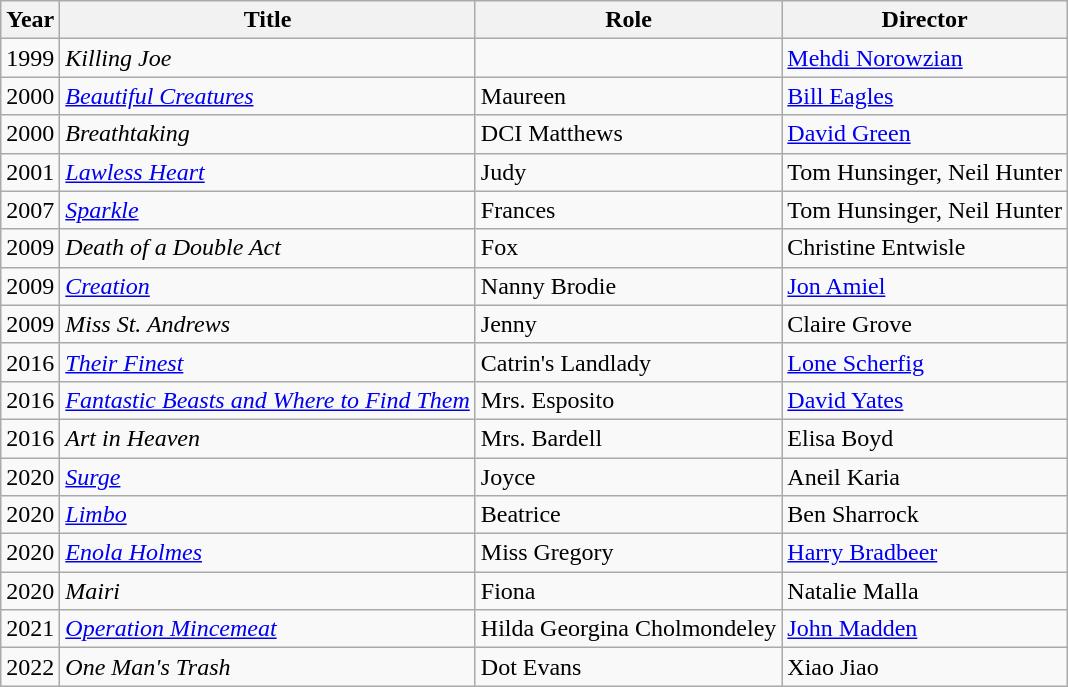<table class="wikitable">
<tr>
<th>Year</th>
<th>Title</th>
<th>Role</th>
<th>Director</th>
</tr>
<tr>
<td>1999</td>
<td><em>Killing Joe</em> </td>
<td></td>
<td><a href='#'>Mehdi Norowzian</a></td>
</tr>
<tr>
<td>2000</td>
<td><em><a href='#'>Beautiful Creatures</a></em></td>
<td>Maureen</td>
<td><a href='#'>Bill Eagles</a></td>
</tr>
<tr>
<td>2000</td>
<td><em>Breathtaking</em></td>
<td>DCI Matthews</td>
<td><a href='#'>David Green</a></td>
</tr>
<tr>
<td>2001</td>
<td><em><a href='#'>Lawless Heart</a></em></td>
<td>Judy</td>
<td>Tom Hunsinger, Neil Hunter</td>
</tr>
<tr>
<td>2007</td>
<td><em><a href='#'>Sparkle</a></em></td>
<td>Frances</td>
<td>Tom Hunsinger, Neil Hunter</td>
</tr>
<tr>
<td>2009</td>
<td><em>Death of a Double Act</em> </td>
<td>Fox</td>
<td>Christine Entwisle</td>
</tr>
<tr>
<td>2009</td>
<td><em><a href='#'>Creation</a></em></td>
<td>Nanny Brodie</td>
<td><a href='#'>Jon Amiel</a></td>
</tr>
<tr>
<td>2009</td>
<td><em>Miss St. Andrews</em> </td>
<td>Jenny</td>
<td>Claire Grove</td>
</tr>
<tr>
<td>2016</td>
<td><em><a href='#'>Their Finest</a></em></td>
<td>Catrin's Landlady</td>
<td><a href='#'>Lone Scherfig</a></td>
</tr>
<tr>
<td>2016</td>
<td><em><a href='#'>Fantastic Beasts and Where to Find Them</a></em></td>
<td>Mrs. Esposito</td>
<td><a href='#'>David Yates</a></td>
</tr>
<tr>
<td>2016</td>
<td><em>Art in Heaven</em> </td>
<td>Mrs. Bardell</td>
<td>Elisa Boyd</td>
</tr>
<tr>
<td>2020</td>
<td><em><a href='#'>Surge</a></em></td>
<td>Joyce</td>
<td>Aneil Karia</td>
</tr>
<tr>
<td>2020</td>
<td><em><a href='#'>Limbo</a></em></td>
<td>Beatrice</td>
<td>Ben Sharrock</td>
</tr>
<tr>
<td>2020</td>
<td><em><a href='#'>Enola Holmes</a></em></td>
<td>Miss Gregory</td>
<td><a href='#'>Harry Bradbeer</a></td>
</tr>
<tr>
<td>2020</td>
<td><em>Mairi</em> </td>
<td>Fiona</td>
<td>Natalie Malla</td>
</tr>
<tr>
<td>2021</td>
<td><em><a href='#'>Operation Mincemeat</a></em></td>
<td>Hilda Georgina Cholmondeley</td>
<td><a href='#'>John Madden</a></td>
</tr>
<tr>
<td>2022</td>
<td><em>One Man's Trash </em></td>
<td>Dot Evans</td>
<td>Xiao Jiao</td>
</tr>
</table>
